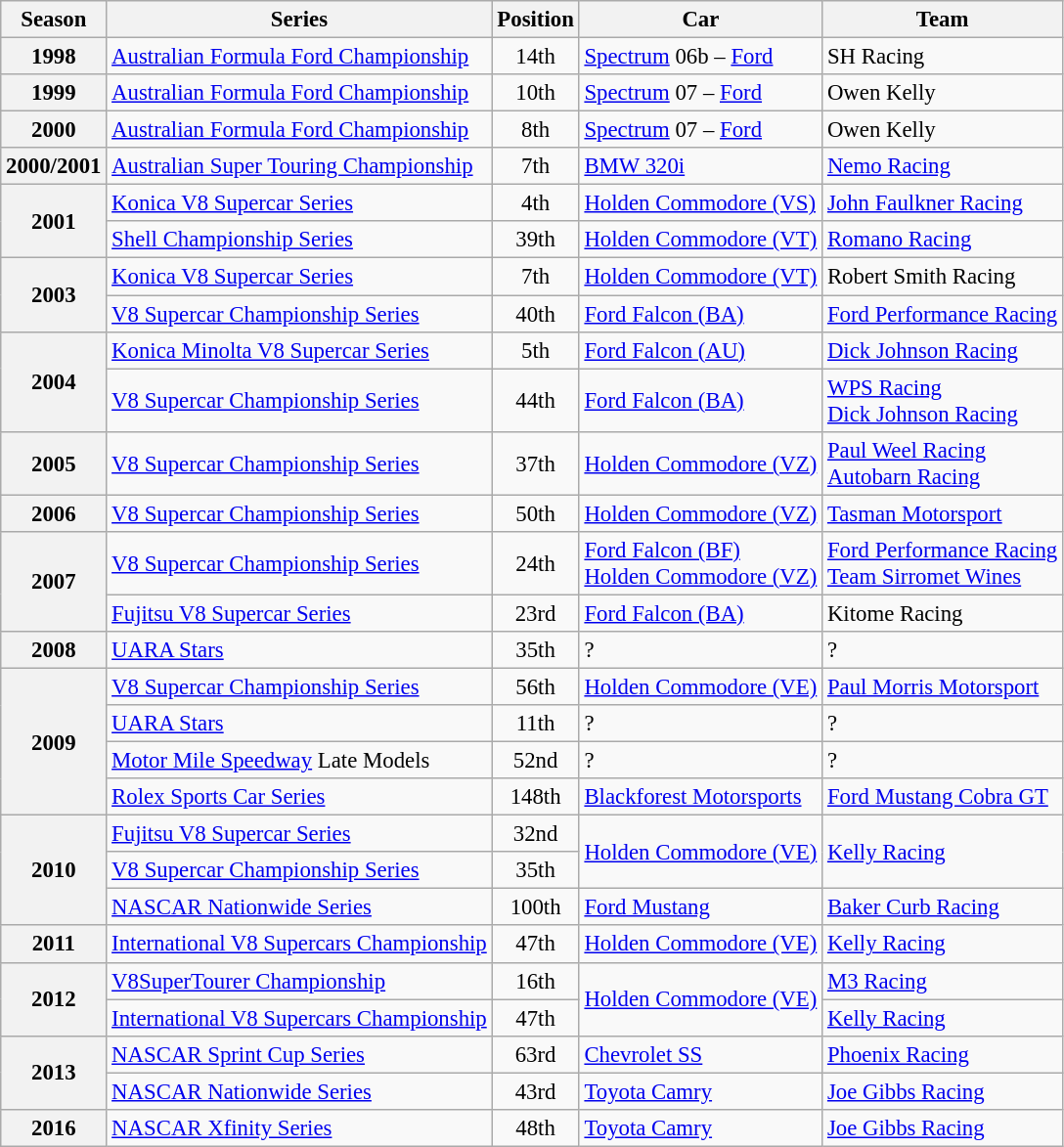<table class="wikitable" style="font-size: 95%;">
<tr>
<th>Season</th>
<th>Series</th>
<th>Position</th>
<th>Car</th>
<th>Team</th>
</tr>
<tr>
<th>1998</th>
<td><a href='#'>Australian Formula Ford Championship</a></td>
<td align="center">14th</td>
<td><a href='#'>Spectrum</a> 06b – <a href='#'>Ford</a></td>
<td>SH Racing</td>
</tr>
<tr>
<th>1999</th>
<td><a href='#'>Australian Formula Ford Championship</a></td>
<td align="center">10th</td>
<td><a href='#'>Spectrum</a> 07 – <a href='#'>Ford</a></td>
<td>Owen Kelly</td>
</tr>
<tr>
<th>2000</th>
<td><a href='#'>Australian Formula Ford Championship</a></td>
<td align="center">8th</td>
<td><a href='#'>Spectrum</a> 07 – <a href='#'>Ford</a></td>
<td>Owen Kelly</td>
</tr>
<tr>
<th>2000/2001</th>
<td><a href='#'>Australian Super Touring Championship</a></td>
<td align="center">7th</td>
<td><a href='#'>BMW 320i</a></td>
<td><a href='#'>Nemo Racing</a></td>
</tr>
<tr>
<th rowspan=2>2001</th>
<td><a href='#'>Konica V8 Supercar Series</a></td>
<td align="center">4th</td>
<td><a href='#'>Holden Commodore (VS)</a></td>
<td><a href='#'>John Faulkner Racing</a></td>
</tr>
<tr>
<td><a href='#'>Shell Championship Series</a></td>
<td align="center">39th</td>
<td><a href='#'>Holden Commodore (VT)</a></td>
<td><a href='#'>Romano Racing</a></td>
</tr>
<tr>
<th rowspan=2>2003</th>
<td><a href='#'>Konica V8 Supercar Series</a></td>
<td align="center">7th</td>
<td><a href='#'>Holden Commodore (VT)</a></td>
<td>Robert Smith Racing</td>
</tr>
<tr>
<td><a href='#'>V8 Supercar Championship Series</a></td>
<td align="center">40th</td>
<td><a href='#'>Ford Falcon (BA)</a></td>
<td><a href='#'>Ford Performance Racing</a></td>
</tr>
<tr>
<th rowspan=2>2004</th>
<td><a href='#'>Konica Minolta V8 Supercar Series</a></td>
<td align="center">5th</td>
<td><a href='#'>Ford Falcon (AU)</a></td>
<td><a href='#'>Dick Johnson Racing</a></td>
</tr>
<tr>
<td><a href='#'>V8 Supercar Championship Series</a></td>
<td align="center">44th</td>
<td><a href='#'>Ford Falcon (BA)</a></td>
<td><a href='#'>WPS Racing</a><br><a href='#'>Dick Johnson Racing</a></td>
</tr>
<tr>
<th>2005</th>
<td><a href='#'>V8 Supercar Championship Series</a></td>
<td align="center">37th</td>
<td><a href='#'>Holden Commodore (VZ)</a></td>
<td><a href='#'>Paul Weel Racing</a><br><a href='#'>Autobarn Racing</a></td>
</tr>
<tr>
<th>2006</th>
<td><a href='#'>V8 Supercar Championship Series</a></td>
<td align="center">50th</td>
<td><a href='#'>Holden Commodore (VZ)</a></td>
<td><a href='#'>Tasman Motorsport</a></td>
</tr>
<tr>
<th rowspan=2>2007</th>
<td><a href='#'>V8 Supercar Championship Series</a></td>
<td align="center">24th</td>
<td><a href='#'>Ford Falcon (BF)</a><br><a href='#'>Holden Commodore (VZ)</a></td>
<td><a href='#'>Ford Performance Racing</a><br><a href='#'>Team Sirromet Wines</a></td>
</tr>
<tr>
<td><a href='#'>Fujitsu V8 Supercar Series</a></td>
<td align="center">23rd</td>
<td><a href='#'>Ford Falcon (BA)</a></td>
<td>Kitome Racing</td>
</tr>
<tr>
<th>2008</th>
<td><a href='#'>UARA Stars</a></td>
<td align="center">35th</td>
<td>?</td>
<td>?</td>
</tr>
<tr>
<th rowspan=4>2009</th>
<td><a href='#'>V8 Supercar Championship Series</a></td>
<td align="center">56th</td>
<td><a href='#'>Holden Commodore (VE)</a></td>
<td><a href='#'>Paul Morris Motorsport</a></td>
</tr>
<tr>
<td><a href='#'>UARA Stars</a></td>
<td align="center">11th</td>
<td>?</td>
<td>?</td>
</tr>
<tr>
<td><a href='#'>Motor Mile Speedway</a> Late Models</td>
<td align="center">52nd</td>
<td>?</td>
<td>?</td>
</tr>
<tr>
<td><a href='#'>Rolex Sports Car Series</a></td>
<td align="center">148th</td>
<td><a href='#'>Blackforest Motorsports</a></td>
<td><a href='#'>Ford Mustang Cobra GT</a></td>
</tr>
<tr>
<th rowspan=3>2010</th>
<td><a href='#'>Fujitsu V8 Supercar Series</a></td>
<td align="center">32nd</td>
<td rowspan=2><a href='#'>Holden Commodore (VE)</a></td>
<td rowspan=2><a href='#'>Kelly Racing</a></td>
</tr>
<tr>
<td><a href='#'>V8 Supercar Championship Series</a></td>
<td align="center">35th</td>
</tr>
<tr>
<td><a href='#'>NASCAR Nationwide Series</a></td>
<td align="center">100th</td>
<td><a href='#'>Ford Mustang</a></td>
<td><a href='#'>Baker Curb Racing</a></td>
</tr>
<tr>
<th>2011</th>
<td><a href='#'>International V8 Supercars Championship</a></td>
<td align="center">47th</td>
<td><a href='#'>Holden Commodore (VE)</a></td>
<td><a href='#'>Kelly Racing</a></td>
</tr>
<tr>
<th rowspan=2>2012</th>
<td><a href='#'>V8SuperTourer Championship</a></td>
<td align="center">16th</td>
<td rowspan=2><a href='#'>Holden Commodore (VE)</a></td>
<td><a href='#'>M3 Racing</a></td>
</tr>
<tr>
<td><a href='#'>International V8 Supercars Championship</a></td>
<td align="center">47th</td>
<td><a href='#'>Kelly Racing</a></td>
</tr>
<tr>
<th rowspan=2>2013</th>
<td><a href='#'>NASCAR Sprint Cup Series</a></td>
<td align="center">63rd</td>
<td><a href='#'>Chevrolet SS</a></td>
<td><a href='#'>Phoenix Racing</a></td>
</tr>
<tr>
<td><a href='#'>NASCAR Nationwide Series</a></td>
<td align="center">43rd</td>
<td><a href='#'>Toyota Camry</a></td>
<td><a href='#'>Joe Gibbs Racing</a></td>
</tr>
<tr>
<th>2016</th>
<td><a href='#'>NASCAR Xfinity Series</a></td>
<td align="center">48th</td>
<td><a href='#'>Toyota Camry</a></td>
<td><a href='#'>Joe Gibbs Racing</a></td>
</tr>
</table>
